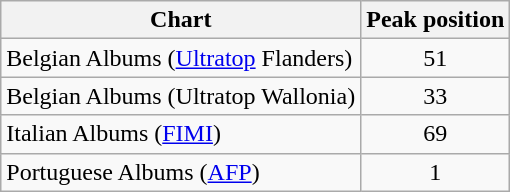<table class="wikitable">
<tr>
<th>Chart</th>
<th>Peak position</th>
</tr>
<tr>
<td>Belgian Albums (<a href='#'>Ultratop</a> Flanders)</td>
<td style="text-align:center;">51</td>
</tr>
<tr>
<td>Belgian Albums (Ultratop Wallonia)</td>
<td style="text-align:center;">33</td>
</tr>
<tr>
<td>Italian Albums (<a href='#'>FIMI</a>)</td>
<td style="text-align:center;">69</td>
</tr>
<tr>
<td>Portuguese Albums (<a href='#'>AFP</a>)</td>
<td style="text-align:center;">1</td>
</tr>
</table>
